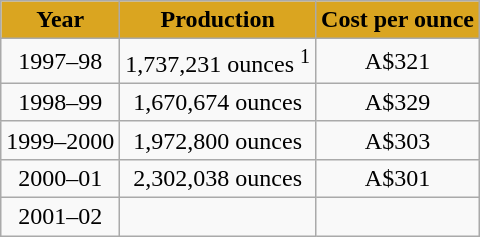<table class="wikitable">
<tr align="center" bgcolor="#DAA520">
<td><strong>Year</strong></td>
<td><strong>Production</strong></td>
<td><strong>Cost per ounce</strong></td>
</tr>
<tr align="center">
<td>1997–98 </td>
<td>1,737,231 ounces <sup>1</sup></td>
<td>A$321</td>
</tr>
<tr align="center">
<td>1998–99 </td>
<td>1,670,674 ounces</td>
<td>A$329</td>
</tr>
<tr align="center">
<td>1999–2000 </td>
<td>1,972,800 ounces</td>
<td>A$303</td>
</tr>
<tr align="center">
<td>2000–01 </td>
<td>2,302,038 ounces</td>
<td>A$301</td>
</tr>
<tr align="center">
<td>2001–02</td>
<td></td>
<td></td>
</tr>
</table>
